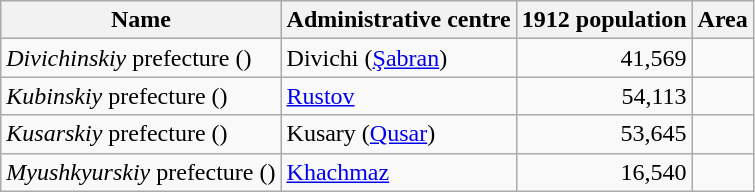<table class="wikitable sortable">
<tr>
<th>Name</th>
<th>Administrative centre</th>
<th>1912 population</th>
<th>Area</th>
</tr>
<tr>
<td><em>Divichinskiy</em> prefecture ()</td>
<td>Divichi (<a href='#'>Şabran</a>)</td>
<td align="right">41,569</td>
<td></td>
</tr>
<tr>
<td><em>Kubinskiy</em> prefecture ()</td>
<td><a href='#'>Rustov</a></td>
<td align="right">54,113</td>
<td></td>
</tr>
<tr>
<td><em>Kusarskiy</em> prefecture ()</td>
<td>Kusary (<a href='#'>Qusar</a>)</td>
<td align="right">53,645</td>
<td></td>
</tr>
<tr>
<td><em>Myushkyurskiy</em> prefecture ()</td>
<td><a href='#'>Khachmaz</a></td>
<td align="right">16,540</td>
<td></td>
</tr>
</table>
